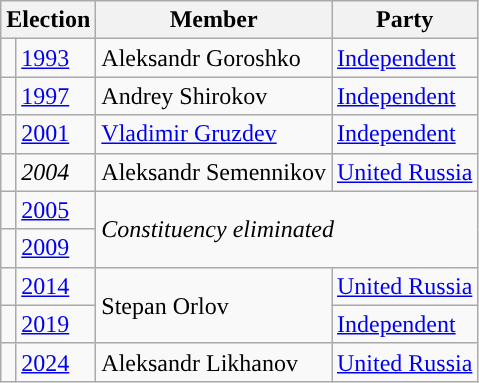<table class="wikitable">
<tr>
<th colspan="2">Election</th>
<th>Member</th>
<th>Party</th>
</tr>
<tr>
<td style="background-color:"></td>
<td><a href='#'>1993</a></td>
<td>Aleksandr Goroshko</td>
<td><a href='#'>Independent</a></td>
</tr>
<tr>
<td style="background-color:"></td>
<td><a href='#'>1997</a></td>
<td>Andrey Shirokov</td>
<td><a href='#'>Independent</a></td>
</tr>
<tr>
<td style="background-color:"></td>
<td><a href='#'>2001</a></td>
<td><a href='#'>Vladimir Gruzdev</a></td>
<td><a href='#'>Independent</a></td>
</tr>
<tr>
<td style="background-color:"></td>
<td><em>2004</em></td>
<td>Aleksandr Semennikov</td>
<td><a href='#'>United Russia</a></td>
</tr>
<tr>
<td style="background-color:"></td>
<td><a href='#'>2005</a></td>
<td colspan=2 rowspan=2><em>Constituency eliminated</em></td>
</tr>
<tr>
<td style="background-color:"></td>
<td><a href='#'>2009</a></td>
</tr>
<tr>
<td style="background-color:"></td>
<td><a href='#'>2014</a></td>
<td rowspan=2>Stepan Orlov</td>
<td><a href='#'>United Russia</a></td>
</tr>
<tr>
<td style="background-color:"></td>
<td><a href='#'>2019</a></td>
<td><a href='#'>Independent</a></td>
</tr>
<tr>
<td style="background-color:"></td>
<td><a href='#'>2024</a></td>
<td>Aleksandr Likhanov</td>
<td><a href='#'>United Russia</a></td>
</tr>
</table>
